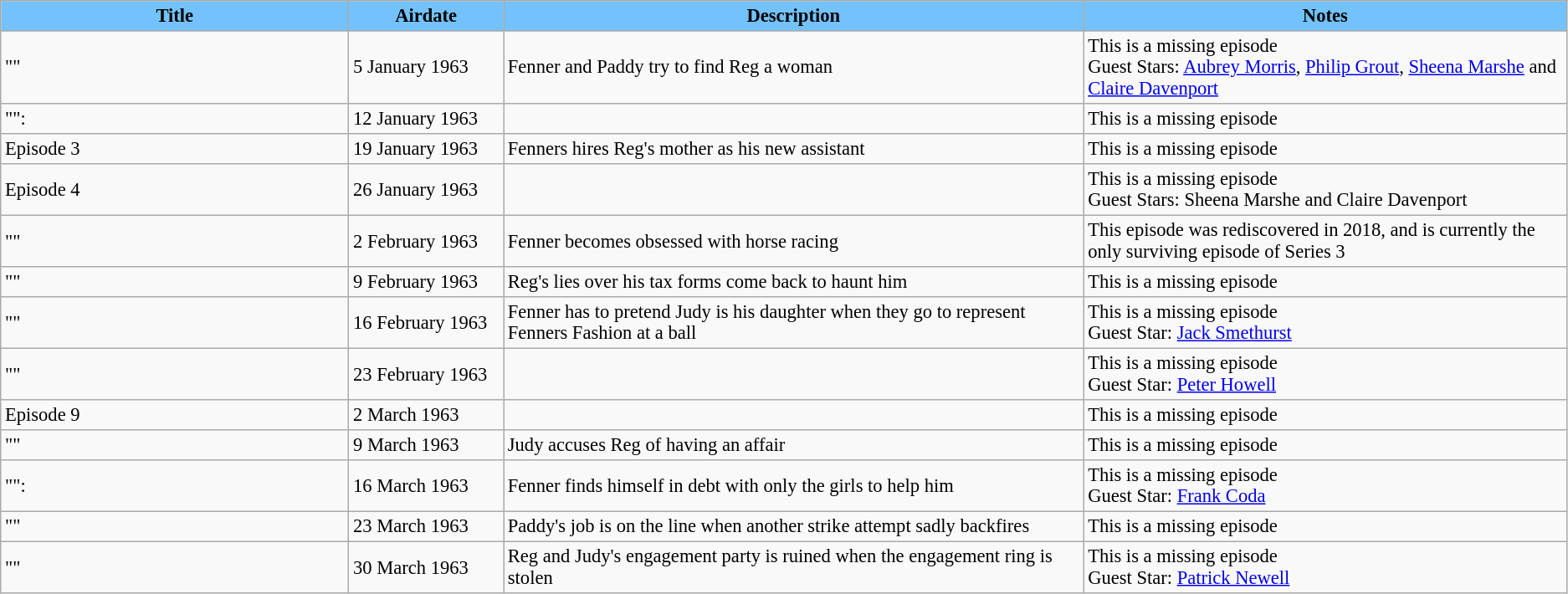<table class="wikitable" style="font-size:94%;">
<tr>
<th style="background:#73c2fb; width:18%;">Title</th>
<th style="background:#73c2fb; width:8%;">Airdate</th>
<th style="background:#73c2fb; width:30%;">Description</th>
<th style="background:#73c2fb; width:25%;">Notes</th>
</tr>
<tr>
<td>""</td>
<td>5 January 1963</td>
<td>Fenner and Paddy try to find Reg a woman</td>
<td>This is a missing episode<br>Guest Stars: <a href='#'>Aubrey Morris</a>, <a href='#'>Philip Grout</a>, <a href='#'>Sheena Marshe</a> and <a href='#'>Claire Davenport</a></td>
</tr>
<tr>
<td>"":</td>
<td>12 January 1963</td>
<td></td>
<td>This is a missing episode</td>
</tr>
<tr>
<td>Episode 3</td>
<td>19 January 1963</td>
<td>Fenners hires Reg's mother as his new assistant</td>
<td>This is a missing episode</td>
</tr>
<tr>
<td>Episode 4</td>
<td>26 January 1963</td>
<td></td>
<td>This is a missing episode<br>Guest Stars: Sheena Marshe and Claire Davenport</td>
</tr>
<tr>
<td>""</td>
<td>2 February 1963</td>
<td>Fenner becomes obsessed with horse racing</td>
<td>This episode was rediscovered in 2018, and is currently the only surviving episode of Series 3</td>
</tr>
<tr>
<td>""</td>
<td>9 February 1963</td>
<td>Reg's lies over his tax forms come back to haunt him</td>
<td>This is a missing episode</td>
</tr>
<tr>
<td>""</td>
<td>16 February 1963</td>
<td>Fenner has to pretend Judy is his daughter when they go to represent Fenners Fashion at a ball</td>
<td>This is a missing episode<br>Guest Star: <a href='#'>Jack Smethurst</a></td>
</tr>
<tr>
<td>""</td>
<td>23 February 1963</td>
<td></td>
<td>This is a missing episode<br>Guest Star: <a href='#'>Peter Howell</a></td>
</tr>
<tr>
<td>Episode 9</td>
<td>2 March 1963</td>
<td></td>
<td>This is a missing episode</td>
</tr>
<tr>
<td>""</td>
<td>9 March 1963</td>
<td>Judy accuses Reg of having an affair</td>
<td>This is a missing episode</td>
</tr>
<tr>
<td>"":</td>
<td>16 March 1963</td>
<td>Fenner finds himself in debt with only the girls to help him</td>
<td>This is a missing episode<br>Guest Star: <a href='#'>Frank Coda</a></td>
</tr>
<tr>
<td>""</td>
<td>23 March 1963</td>
<td>Paddy's job is on the line when another strike attempt sadly backfires</td>
<td>This is a missing episode</td>
</tr>
<tr>
<td>""</td>
<td>30 March 1963</td>
<td>Reg and Judy's engagement party is ruined when the engagement ring is stolen</td>
<td>This is a missing episode<br>Guest Star: <a href='#'>Patrick Newell</a></td>
</tr>
</table>
